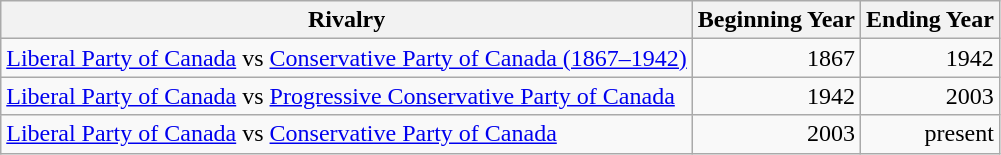<table class="wikitable sortable">
<tr>
<th>Rivalry</th>
<th>Beginning Year</th>
<th>Ending Year</th>
</tr>
<tr>
<td><a href='#'>Liberal Party of Canada</a> vs <a href='#'>Conservative Party of Canada (1867–1942)</a></td>
<td style="text-align:right;">1867</td>
<td style="text-align:right;">1942</td>
</tr>
<tr>
<td><a href='#'>Liberal Party of Canada</a> vs <a href='#'>Progressive Conservative Party of Canada</a></td>
<td style="text-align:right;">1942</td>
<td style="text-align:right;">2003</td>
</tr>
<tr>
<td><a href='#'>Liberal Party of Canada</a> vs <a href='#'>Conservative Party of Canada</a></td>
<td style="text-align:right;">2003</td>
<td style="text-align:right;">present</td>
</tr>
</table>
